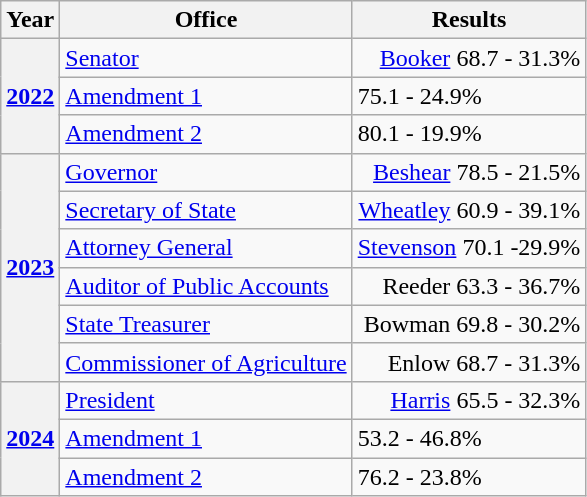<table class=wikitable>
<tr>
<th>Year</th>
<th>Office</th>
<th>Results</th>
</tr>
<tr>
<th rowspan=3><a href='#'>2022</a></th>
<td><a href='#'>Senator</a></td>
<td align="right" ><a href='#'>Booker</a> 68.7 - 31.3%</td>
</tr>
<tr>
<td><a href='#'>Amendment 1</a></td>
<td> 75.1 - 24.9%</td>
</tr>
<tr>
<td><a href='#'>Amendment 2</a></td>
<td> 80.1 - 19.9%</td>
</tr>
<tr>
<th rowspan=6><a href='#'>2023</a></th>
<td><a href='#'>Governor</a></td>
<td align="right" ><a href='#'>Beshear</a> 78.5 - 21.5%</td>
</tr>
<tr>
<td><a href='#'>Secretary of State</a></td>
<td align="right" ><a href='#'>Wheatley</a> 60.9 - 39.1%</td>
</tr>
<tr>
<td><a href='#'>Attorney General</a></td>
<td align="right" ><a href='#'>Stevenson</a> 70.1 -29.9%</td>
</tr>
<tr>
<td><a href='#'>Auditor of Public Accounts</a></td>
<td align="right" >Reeder 63.3 - 36.7%</td>
</tr>
<tr>
<td><a href='#'>State Treasurer</a></td>
<td align="right" >Bowman 69.8 - 30.2%</td>
</tr>
<tr>
<td><a href='#'>Commissioner of Agriculture</a></td>
<td align="right" >Enlow 68.7 - 31.3%</td>
</tr>
<tr>
<th rowspan=3><a href='#'>2024</a></th>
<td><a href='#'>President</a></td>
<td align="right" ><a href='#'>Harris</a> 65.5 - 32.3%</td>
</tr>
<tr>
<td><a href='#'>Amendment 1</a></td>
<td> 53.2 - 46.8%</td>
</tr>
<tr>
<td><a href='#'>Amendment 2</a></td>
<td> 76.2 - 23.8%</td>
</tr>
</table>
